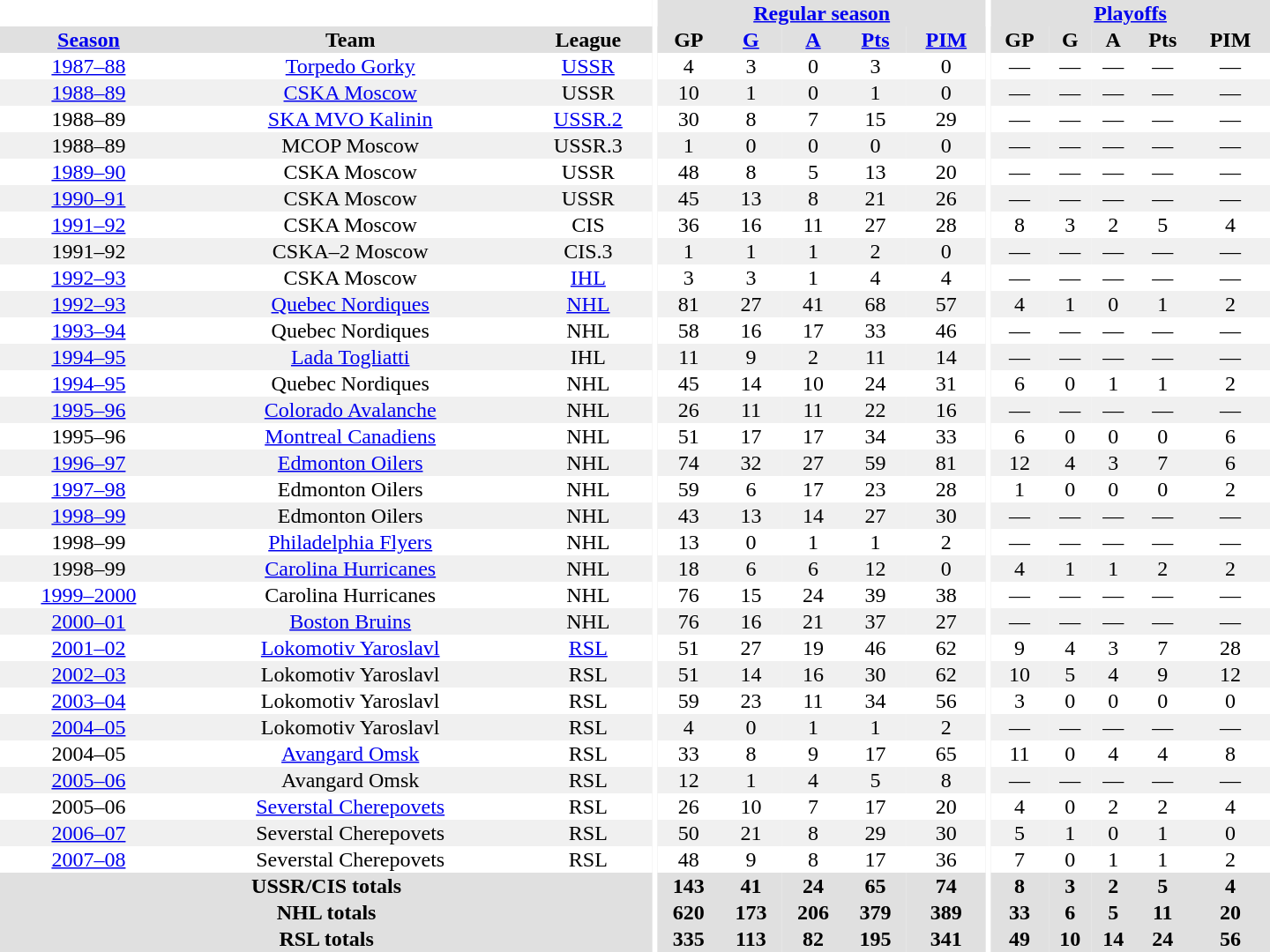<table border="0" cellpadding="1" cellspacing="0" style="text-align:center; width:60em">
<tr bgcolor="#e0e0e0">
<th colspan="3"  bgcolor="#ffffff"></th>
<th rowspan="99" bgcolor="#ffffff"></th>
<th colspan="5"><a href='#'>Regular season</a></th>
<th rowspan="99" bgcolor="#ffffff"></th>
<th colspan="5"><a href='#'>Playoffs</a></th>
</tr>
<tr bgcolor="#e0e0e0">
<th><a href='#'>Season</a></th>
<th>Team</th>
<th>League</th>
<th>GP</th>
<th><a href='#'>G</a></th>
<th><a href='#'>A</a></th>
<th><a href='#'>Pts</a></th>
<th><a href='#'>PIM</a></th>
<th>GP</th>
<th>G</th>
<th>A</th>
<th>Pts</th>
<th>PIM</th>
</tr>
<tr>
<td><a href='#'>1987–88</a></td>
<td><a href='#'>Torpedo Gorky</a></td>
<td><a href='#'>USSR</a></td>
<td>4</td>
<td>3</td>
<td>0</td>
<td>3</td>
<td>0</td>
<td>—</td>
<td>—</td>
<td>—</td>
<td>—</td>
<td>—</td>
</tr>
<tr bgcolor="#f0f0f0">
<td><a href='#'>1988–89</a></td>
<td><a href='#'>CSKA Moscow</a></td>
<td>USSR</td>
<td>10</td>
<td>1</td>
<td>0</td>
<td>1</td>
<td>0</td>
<td>—</td>
<td>—</td>
<td>—</td>
<td>—</td>
<td>—</td>
</tr>
<tr>
<td>1988–89</td>
<td><a href='#'>SKA MVO Kalinin</a></td>
<td><a href='#'>USSR.2</a></td>
<td>30</td>
<td>8</td>
<td>7</td>
<td>15</td>
<td>29</td>
<td>—</td>
<td>—</td>
<td>—</td>
<td>—</td>
<td>—</td>
</tr>
<tr bgcolor="#f0f0f0">
<td>1988–89</td>
<td>MCOP Moscow</td>
<td>USSR.3</td>
<td>1</td>
<td>0</td>
<td>0</td>
<td>0</td>
<td>0</td>
<td>—</td>
<td>—</td>
<td>—</td>
<td>—</td>
<td>—</td>
</tr>
<tr>
<td><a href='#'>1989–90</a></td>
<td>CSKA Moscow</td>
<td>USSR</td>
<td>48</td>
<td>8</td>
<td>5</td>
<td>13</td>
<td>20</td>
<td>—</td>
<td>—</td>
<td>—</td>
<td>—</td>
<td>—</td>
</tr>
<tr bgcolor="#f0f0f0">
<td><a href='#'>1990–91</a></td>
<td>CSKA Moscow</td>
<td>USSR</td>
<td>45</td>
<td>13</td>
<td>8</td>
<td>21</td>
<td>26</td>
<td>—</td>
<td>—</td>
<td>—</td>
<td>—</td>
<td>—</td>
</tr>
<tr>
<td><a href='#'>1991–92</a></td>
<td>CSKA Moscow</td>
<td>CIS</td>
<td>36</td>
<td>16</td>
<td>11</td>
<td>27</td>
<td>28</td>
<td>8</td>
<td>3</td>
<td>2</td>
<td>5</td>
<td>4</td>
</tr>
<tr bgcolor="#f0f0f0">
<td>1991–92</td>
<td>CSKA–2 Moscow</td>
<td>CIS.3</td>
<td>1</td>
<td>1</td>
<td>1</td>
<td>2</td>
<td>0</td>
<td>—</td>
<td>—</td>
<td>—</td>
<td>—</td>
<td>—</td>
</tr>
<tr>
<td><a href='#'>1992–93</a></td>
<td>CSKA Moscow</td>
<td><a href='#'>IHL</a></td>
<td>3</td>
<td>3</td>
<td>1</td>
<td>4</td>
<td>4</td>
<td>—</td>
<td>—</td>
<td>—</td>
<td>—</td>
<td>—</td>
</tr>
<tr bgcolor="#f0f0f0">
<td><a href='#'>1992–93</a></td>
<td><a href='#'>Quebec Nordiques</a></td>
<td><a href='#'>NHL</a></td>
<td>81</td>
<td>27</td>
<td>41</td>
<td>68</td>
<td>57</td>
<td>4</td>
<td>1</td>
<td>0</td>
<td>1</td>
<td>2</td>
</tr>
<tr>
<td><a href='#'>1993–94</a></td>
<td>Quebec Nordiques</td>
<td>NHL</td>
<td>58</td>
<td>16</td>
<td>17</td>
<td>33</td>
<td>46</td>
<td>—</td>
<td>—</td>
<td>—</td>
<td>—</td>
<td>—</td>
</tr>
<tr bgcolor="#f0f0f0">
<td><a href='#'>1994–95</a></td>
<td><a href='#'>Lada Togliatti</a></td>
<td>IHL</td>
<td>11</td>
<td>9</td>
<td>2</td>
<td>11</td>
<td>14</td>
<td>—</td>
<td>—</td>
<td>—</td>
<td>—</td>
<td>—</td>
</tr>
<tr>
<td><a href='#'>1994–95</a></td>
<td>Quebec Nordiques</td>
<td>NHL</td>
<td>45</td>
<td>14</td>
<td>10</td>
<td>24</td>
<td>31</td>
<td>6</td>
<td>0</td>
<td>1</td>
<td>1</td>
<td>2</td>
</tr>
<tr bgcolor="#f0f0f0">
<td><a href='#'>1995–96</a></td>
<td><a href='#'>Colorado Avalanche</a></td>
<td>NHL</td>
<td>26</td>
<td>11</td>
<td>11</td>
<td>22</td>
<td>16</td>
<td>—</td>
<td>—</td>
<td>—</td>
<td>—</td>
<td>—</td>
</tr>
<tr>
<td>1995–96</td>
<td><a href='#'>Montreal Canadiens</a></td>
<td>NHL</td>
<td>51</td>
<td>17</td>
<td>17</td>
<td>34</td>
<td>33</td>
<td>6</td>
<td>0</td>
<td>0</td>
<td>0</td>
<td>6</td>
</tr>
<tr bgcolor="#f0f0f0">
<td><a href='#'>1996–97</a></td>
<td><a href='#'>Edmonton Oilers</a></td>
<td>NHL</td>
<td>74</td>
<td>32</td>
<td>27</td>
<td>59</td>
<td>81</td>
<td>12</td>
<td>4</td>
<td>3</td>
<td>7</td>
<td>6</td>
</tr>
<tr>
<td><a href='#'>1997–98</a></td>
<td>Edmonton Oilers</td>
<td>NHL</td>
<td>59</td>
<td>6</td>
<td>17</td>
<td>23</td>
<td>28</td>
<td>1</td>
<td>0</td>
<td>0</td>
<td>0</td>
<td>2</td>
</tr>
<tr bgcolor="#f0f0f0">
<td><a href='#'>1998–99</a></td>
<td>Edmonton Oilers</td>
<td>NHL</td>
<td>43</td>
<td>13</td>
<td>14</td>
<td>27</td>
<td>30</td>
<td>—</td>
<td>—</td>
<td>—</td>
<td>—</td>
<td>—</td>
</tr>
<tr>
<td>1998–99</td>
<td><a href='#'>Philadelphia Flyers</a></td>
<td>NHL</td>
<td>13</td>
<td>0</td>
<td>1</td>
<td>1</td>
<td>2</td>
<td>—</td>
<td>—</td>
<td>—</td>
<td>—</td>
<td>—</td>
</tr>
<tr bgcolor="#f0f0f0">
<td>1998–99</td>
<td><a href='#'>Carolina Hurricanes</a></td>
<td>NHL</td>
<td>18</td>
<td>6</td>
<td>6</td>
<td>12</td>
<td>0</td>
<td>4</td>
<td>1</td>
<td>1</td>
<td>2</td>
<td>2</td>
</tr>
<tr>
<td><a href='#'>1999–2000</a></td>
<td>Carolina Hurricanes</td>
<td>NHL</td>
<td>76</td>
<td>15</td>
<td>24</td>
<td>39</td>
<td>38</td>
<td>—</td>
<td>—</td>
<td>—</td>
<td>—</td>
<td>—</td>
</tr>
<tr bgcolor="#f0f0f0">
<td><a href='#'>2000–01</a></td>
<td><a href='#'>Boston Bruins</a></td>
<td>NHL</td>
<td>76</td>
<td>16</td>
<td>21</td>
<td>37</td>
<td>27</td>
<td>—</td>
<td>—</td>
<td>—</td>
<td>—</td>
<td>—</td>
</tr>
<tr>
<td><a href='#'>2001–02</a></td>
<td><a href='#'>Lokomotiv Yaroslavl</a></td>
<td><a href='#'>RSL</a></td>
<td>51</td>
<td>27</td>
<td>19</td>
<td>46</td>
<td>62</td>
<td>9</td>
<td>4</td>
<td>3</td>
<td>7</td>
<td>28</td>
</tr>
<tr bgcolor="#f0f0f0">
<td><a href='#'>2002–03</a></td>
<td>Lokomotiv Yaroslavl</td>
<td>RSL</td>
<td>51</td>
<td>14</td>
<td>16</td>
<td>30</td>
<td>62</td>
<td>10</td>
<td>5</td>
<td>4</td>
<td>9</td>
<td>12</td>
</tr>
<tr>
<td><a href='#'>2003–04</a></td>
<td>Lokomotiv Yaroslavl</td>
<td>RSL</td>
<td>59</td>
<td>23</td>
<td>11</td>
<td>34</td>
<td>56</td>
<td>3</td>
<td>0</td>
<td>0</td>
<td>0</td>
<td>0</td>
</tr>
<tr bgcolor="#f0f0f0">
<td><a href='#'>2004–05</a></td>
<td>Lokomotiv Yaroslavl</td>
<td>RSL</td>
<td>4</td>
<td>0</td>
<td>1</td>
<td>1</td>
<td>2</td>
<td>—</td>
<td>—</td>
<td>—</td>
<td>—</td>
<td>—</td>
</tr>
<tr>
<td>2004–05</td>
<td><a href='#'>Avangard Omsk</a></td>
<td>RSL</td>
<td>33</td>
<td>8</td>
<td>9</td>
<td>17</td>
<td>65</td>
<td>11</td>
<td>0</td>
<td>4</td>
<td>4</td>
<td>8</td>
</tr>
<tr bgcolor="#f0f0f0">
<td><a href='#'>2005–06</a></td>
<td>Avangard Omsk</td>
<td>RSL</td>
<td>12</td>
<td>1</td>
<td>4</td>
<td>5</td>
<td>8</td>
<td>—</td>
<td>—</td>
<td>—</td>
<td>—</td>
<td>—</td>
</tr>
<tr>
<td>2005–06</td>
<td><a href='#'>Severstal Cherepovets</a></td>
<td>RSL</td>
<td>26</td>
<td>10</td>
<td>7</td>
<td>17</td>
<td>20</td>
<td>4</td>
<td>0</td>
<td>2</td>
<td>2</td>
<td>4</td>
</tr>
<tr bgcolor="#f0f0f0">
<td><a href='#'>2006–07</a></td>
<td>Severstal Cherepovets</td>
<td>RSL</td>
<td>50</td>
<td>21</td>
<td>8</td>
<td>29</td>
<td>30</td>
<td>5</td>
<td>1</td>
<td>0</td>
<td>1</td>
<td>0</td>
</tr>
<tr>
<td><a href='#'>2007–08</a></td>
<td>Severstal Cherepovets</td>
<td>RSL</td>
<td>48</td>
<td>9</td>
<td>8</td>
<td>17</td>
<td>36</td>
<td>7</td>
<td>0</td>
<td>1</td>
<td>1</td>
<td>2</td>
</tr>
<tr bgcolor="#e0e0e0">
<th colspan="3">USSR/CIS totals</th>
<th>143</th>
<th>41</th>
<th>24</th>
<th>65</th>
<th>74</th>
<th>8</th>
<th>3</th>
<th>2</th>
<th>5</th>
<th>4</th>
</tr>
<tr bgcolor="#e0e0e0">
<th colspan="3">NHL totals</th>
<th>620</th>
<th>173</th>
<th>206</th>
<th>379</th>
<th>389</th>
<th>33</th>
<th>6</th>
<th>5</th>
<th>11</th>
<th>20</th>
</tr>
<tr bgcolor="#e0e0e0">
<th colspan="3">RSL totals</th>
<th>335</th>
<th>113</th>
<th>82</th>
<th>195</th>
<th>341</th>
<th>49</th>
<th>10</th>
<th>14</th>
<th>24</th>
<th>56</th>
</tr>
</table>
